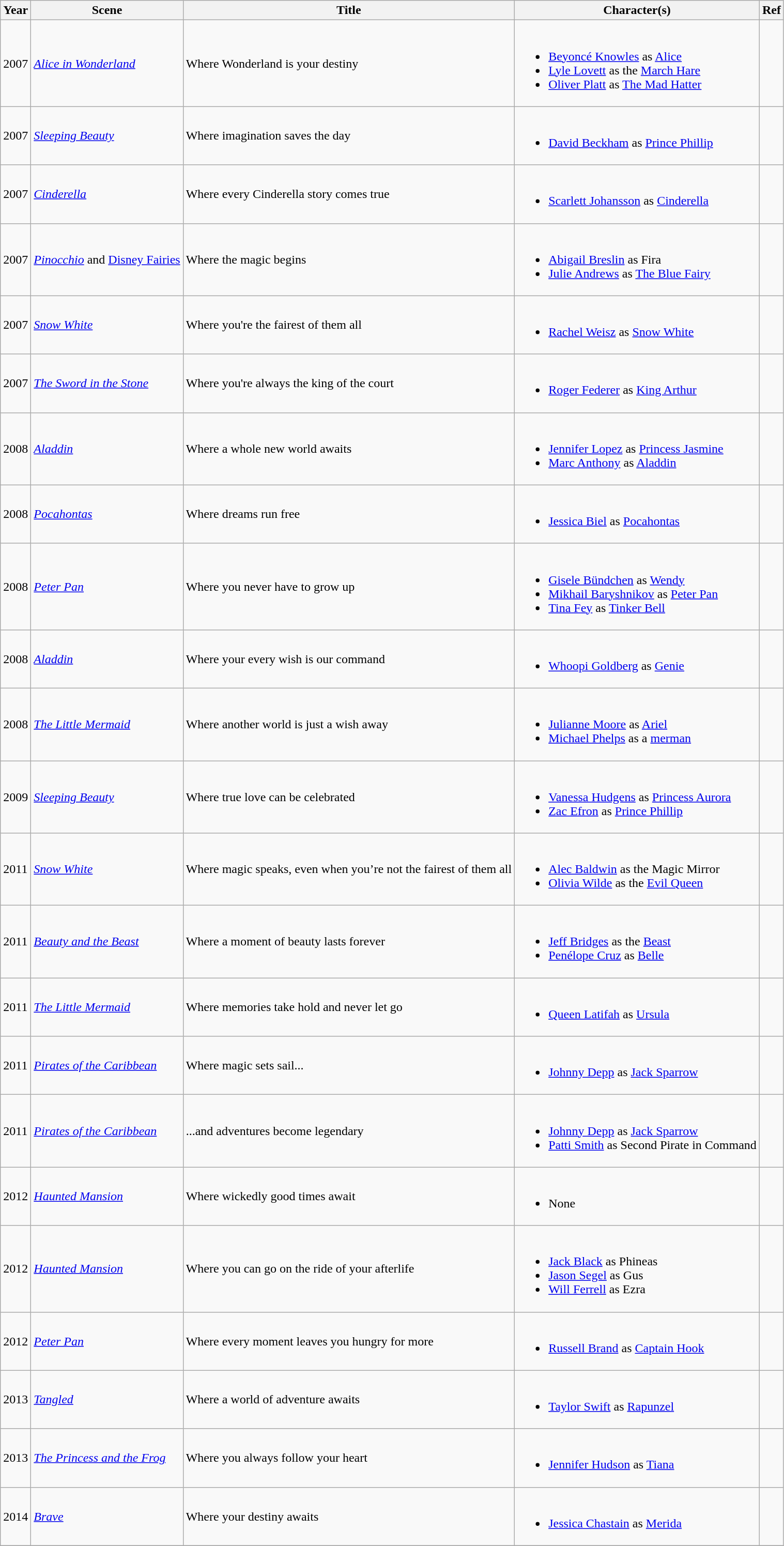<table class="wikitable sortable">
<tr>
<th>Year</th>
<th>Scene</th>
<th>Title</th>
<th>Character(s)</th>
<th>Ref</th>
</tr>
<tr>
<td>2007</td>
<td><em><a href='#'>Alice in Wonderland</a></em></td>
<td>Where Wonderland is your destiny</td>
<td><br><ul><li><a href='#'>Beyoncé Knowles</a> as <a href='#'>Alice</a></li><li><a href='#'>Lyle Lovett</a> as the <a href='#'>March Hare</a></li><li><a href='#'>Oliver Platt</a> as <a href='#'>The Mad Hatter</a></li></ul></td>
<td align="center"></td>
</tr>
<tr>
<td>2007</td>
<td><em><a href='#'>Sleeping Beauty</a></em></td>
<td>Where imagination saves the day</td>
<td><br><ul><li><a href='#'>David Beckham</a> as <a href='#'>Prince Phillip</a></li></ul></td>
<td align="center"></td>
</tr>
<tr>
<td>2007</td>
<td><em><a href='#'>Cinderella</a></em></td>
<td>Where every Cinderella story comes true</td>
<td><br><ul><li><a href='#'>Scarlett Johansson</a> as <a href='#'>Cinderella</a></li></ul></td>
<td align="center"></td>
</tr>
<tr>
<td>2007</td>
<td><em><a href='#'>Pinocchio</a></em> and <a href='#'>Disney Fairies</a></td>
<td>Where the magic begins</td>
<td><br><ul><li><a href='#'>Abigail Breslin</a> as Fira</li><li><a href='#'>Julie Andrews</a> as <a href='#'>The Blue Fairy</a></li></ul></td>
<td align="center"></td>
</tr>
<tr>
<td>2007</td>
<td><em><a href='#'>Snow White</a></em></td>
<td>Where you're the fairest of them all</td>
<td><br><ul><li><a href='#'>Rachel Weisz</a> as <a href='#'>Snow White</a></li></ul></td>
<td align="center"></td>
</tr>
<tr>
<td>2007</td>
<td><em><a href='#'>The Sword in the Stone</a></em></td>
<td>Where you're always the king of the court</td>
<td><br><ul><li><a href='#'>Roger Federer</a> as <a href='#'>King Arthur</a></li></ul></td>
<td align="center"></td>
</tr>
<tr>
<td>2008</td>
<td><em><a href='#'>Aladdin</a></em></td>
<td>Where a whole new world awaits</td>
<td><br><ul><li><a href='#'>Jennifer Lopez</a> as <a href='#'>Princess Jasmine</a></li><li><a href='#'>Marc Anthony</a> as <a href='#'>Aladdin</a></li></ul></td>
<td align="center"></td>
</tr>
<tr>
<td>2008</td>
<td><em><a href='#'>Pocahontas</a></em></td>
<td>Where dreams run free</td>
<td><br><ul><li><a href='#'>Jessica Biel</a> as <a href='#'>Pocahontas</a></li></ul></td>
<td align="center"></td>
</tr>
<tr>
<td>2008</td>
<td><em><a href='#'>Peter Pan</a></em></td>
<td>Where you never have to grow up</td>
<td><br><ul><li><a href='#'>Gisele Bündchen</a> as <a href='#'>Wendy</a></li><li><a href='#'>Mikhail Baryshnikov</a> as <a href='#'>Peter Pan</a></li><li><a href='#'>Tina Fey</a> as <a href='#'>Tinker Bell</a></li></ul></td>
<td align="center"></td>
</tr>
<tr>
<td>2008</td>
<td><em><a href='#'>Aladdin</a></em></td>
<td>Where your every wish is our command</td>
<td><br><ul><li><a href='#'>Whoopi Goldberg</a> as <a href='#'>Genie</a></li></ul></td>
<td align="center"></td>
</tr>
<tr>
<td>2008</td>
<td><em><a href='#'>The Little Mermaid</a></em></td>
<td>Where another world is just a wish away</td>
<td><br><ul><li><a href='#'>Julianne Moore</a> as <a href='#'>Ariel</a></li><li><a href='#'>Michael Phelps</a> as a <a href='#'>merman</a></li></ul></td>
<td align="center"></td>
</tr>
<tr>
<td>2009</td>
<td><em><a href='#'>Sleeping Beauty</a></em></td>
<td>Where true love can be celebrated</td>
<td><br><ul><li><a href='#'>Vanessa Hudgens</a> as <a href='#'>Princess Aurora</a></li><li><a href='#'>Zac Efron</a> as <a href='#'>Prince Phillip</a></li></ul></td>
<td align="center"></td>
</tr>
<tr>
<td>2011</td>
<td><em><a href='#'>Snow White</a></em></td>
<td>Where magic speaks, even when you’re not the fairest of them all</td>
<td><br><ul><li><a href='#'>Alec Baldwin</a> as the Magic Mirror</li><li><a href='#'>Olivia Wilde</a> as the <a href='#'>Evil Queen</a></li></ul></td>
<td align="center"></td>
</tr>
<tr>
<td>2011</td>
<td><em><a href='#'>Beauty and the Beast</a></em></td>
<td>Where a moment of beauty lasts forever</td>
<td><br><ul><li><a href='#'>Jeff Bridges</a> as the <a href='#'>Beast</a></li><li><a href='#'>Penélope Cruz</a> as <a href='#'>Belle</a></li></ul></td>
<td align="center"></td>
</tr>
<tr>
<td>2011</td>
<td><em><a href='#'>The Little Mermaid</a></em></td>
<td>Where memories take hold and never let go</td>
<td><br><ul><li><a href='#'>Queen Latifah</a> as <a href='#'>Ursula</a></li></ul></td>
<td align="center"></td>
</tr>
<tr>
<td>2011</td>
<td><em><a href='#'>Pirates of the Caribbean</a></em></td>
<td>Where magic sets sail...</td>
<td><br><ul><li><a href='#'>Johnny Depp</a> as <a href='#'>Jack Sparrow</a></li></ul></td>
<td align="center"></td>
</tr>
<tr>
<td>2011</td>
<td><em><a href='#'>Pirates of the Caribbean</a></em></td>
<td>...and adventures become legendary</td>
<td><br><ul><li><a href='#'>Johnny Depp</a> as <a href='#'>Jack Sparrow</a></li><li><a href='#'>Patti Smith</a> as Second Pirate in Command</li></ul></td>
<td align="center"></td>
</tr>
<tr>
<td>2012</td>
<td><em><a href='#'>Haunted Mansion</a></em></td>
<td>Where wickedly good times await</td>
<td><br><ul><li>None</li></ul></td>
<td align="center"></td>
</tr>
<tr>
<td>2012</td>
<td><em><a href='#'>Haunted Mansion</a></em></td>
<td>Where you can go on the ride of your afterlife</td>
<td><br><ul><li><a href='#'>Jack Black</a> as Phineas</li><li><a href='#'>Jason Segel</a> as Gus</li><li><a href='#'>Will Ferrell</a> as Ezra</li></ul></td>
<td align="center"></td>
</tr>
<tr>
<td>2012</td>
<td><em><a href='#'>Peter Pan</a></em></td>
<td>Where every moment leaves you hungry for more</td>
<td><br><ul><li><a href='#'>Russell Brand</a> as <a href='#'>Captain Hook</a></li></ul></td>
<td align="center"></td>
</tr>
<tr>
<td>2013</td>
<td><em><a href='#'>Tangled</a></em></td>
<td>Where a world of adventure awaits</td>
<td><br><ul><li><a href='#'>Taylor Swift</a> as <a href='#'>Rapunzel</a></li></ul></td>
<td align="center"></td>
</tr>
<tr>
<td>2013</td>
<td><em><a href='#'>The Princess and the Frog</a></em></td>
<td>Where you always follow your heart</td>
<td><br><ul><li><a href='#'>Jennifer Hudson</a> as <a href='#'>Tiana</a></li></ul></td>
<td align="center"></td>
</tr>
<tr>
<td>2014</td>
<td><em><a href='#'>Brave</a></em></td>
<td>Where your destiny awaits</td>
<td><br><ul><li><a href='#'>Jessica Chastain</a> as <a href='#'>Merida</a></li></ul></td>
<td align="center"></td>
</tr>
<tr>
</tr>
</table>
